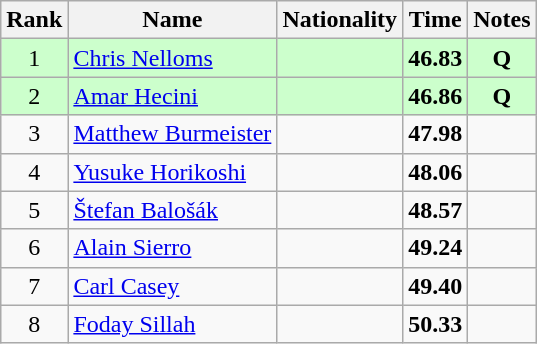<table class="wikitable sortable" style="text-align:center">
<tr>
<th>Rank</th>
<th>Name</th>
<th>Nationality</th>
<th>Time</th>
<th>Notes</th>
</tr>
<tr bgcolor=ccffcc>
<td>1</td>
<td align=left><a href='#'>Chris Nelloms</a></td>
<td align=left></td>
<td><strong>46.83</strong></td>
<td><strong>Q</strong></td>
</tr>
<tr bgcolor=ccffcc>
<td>2</td>
<td align=left><a href='#'>Amar Hecini</a></td>
<td align=left></td>
<td><strong>46.86</strong></td>
<td><strong>Q</strong></td>
</tr>
<tr>
<td>3</td>
<td align=left><a href='#'>Matthew Burmeister</a></td>
<td align=left></td>
<td><strong>47.98</strong></td>
<td></td>
</tr>
<tr>
<td>4</td>
<td align=left><a href='#'>Yusuke Horikoshi</a></td>
<td align=left></td>
<td><strong>48.06</strong></td>
<td></td>
</tr>
<tr>
<td>5</td>
<td align=left><a href='#'>Štefan Balošák</a></td>
<td align=left></td>
<td><strong>48.57</strong></td>
<td></td>
</tr>
<tr>
<td>6</td>
<td align=left><a href='#'>Alain Sierro</a></td>
<td align=left></td>
<td><strong>49.24</strong></td>
<td></td>
</tr>
<tr>
<td>7</td>
<td align=left><a href='#'>Carl Casey</a></td>
<td align=left></td>
<td><strong>49.40</strong></td>
<td></td>
</tr>
<tr>
<td>8</td>
<td align=left><a href='#'>Foday Sillah</a></td>
<td align=left></td>
<td><strong>50.33</strong></td>
<td></td>
</tr>
</table>
